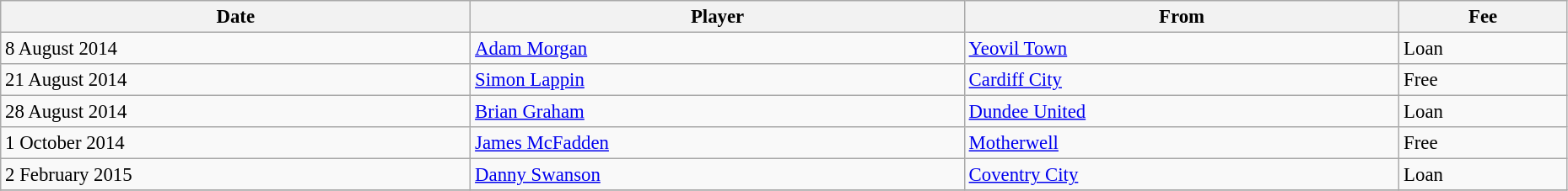<table class="wikitable" style="text-align:center; font-size:95%;width:98%; text-align:left">
<tr>
<th>Date</th>
<th>Player</th>
<th>From</th>
<th>Fee</th>
</tr>
<tr>
<td>8 August 2014</td>
<td> <a href='#'>Adam Morgan</a></td>
<td> <a href='#'>Yeovil Town</a></td>
<td>Loan</td>
</tr>
<tr>
<td>21 August 2014</td>
<td> <a href='#'>Simon Lappin</a></td>
<td> <a href='#'>Cardiff City</a></td>
<td>Free</td>
</tr>
<tr>
<td>28 August 2014</td>
<td> <a href='#'>Brian Graham</a></td>
<td> <a href='#'>Dundee United</a></td>
<td>Loan</td>
</tr>
<tr>
<td>1 October 2014</td>
<td> <a href='#'>James McFadden</a></td>
<td> <a href='#'>Motherwell</a></td>
<td>Free</td>
</tr>
<tr>
<td>2 February 2015</td>
<td> <a href='#'>Danny Swanson</a></td>
<td> <a href='#'>Coventry City</a></td>
<td>Loan</td>
</tr>
<tr>
</tr>
</table>
